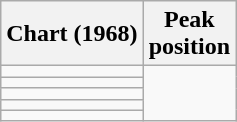<table class="wikitable plainrowheaders sortable">
<tr>
<th scope="col">Chart (1968)</th>
<th scope="col">Peak<br>position</th>
</tr>
<tr>
<td></td>
</tr>
<tr>
<td></td>
</tr>
<tr>
<td></td>
</tr>
<tr>
<td></td>
</tr>
<tr>
<td></td>
</tr>
</table>
